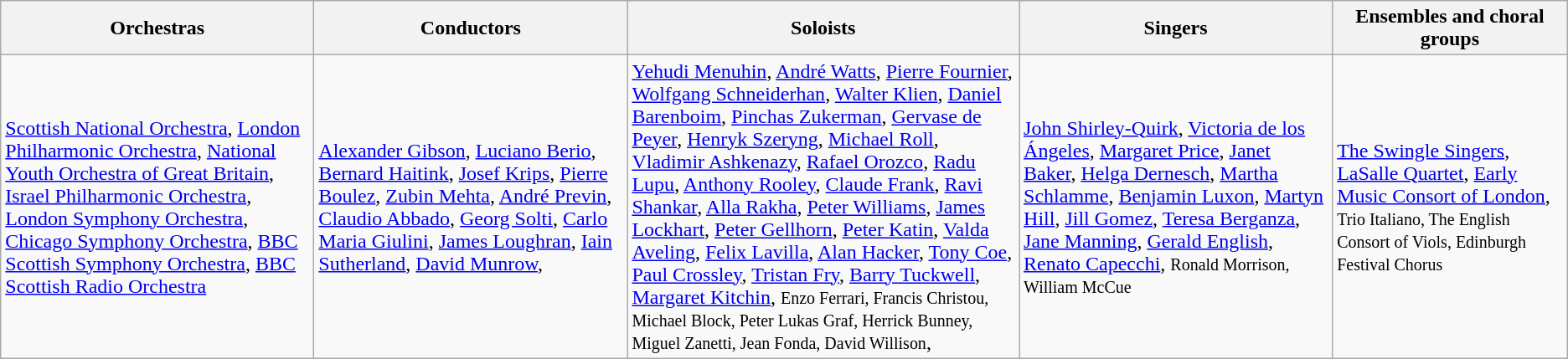<table class="wikitable toptextcells">
<tr class="hintergrundfarbe5">
<th style="width:20%;">Orchestras</th>
<th style="width:20%;">Conductors</th>
<th style="width:25%;">Soloists</th>
<th style="width:20%;">Singers</th>
<th style="width:15%;">Ensembles and choral groups</th>
</tr>
<tr>
<td><a href='#'>Scottish National Orchestra</a>, <a href='#'>London Philharmonic Orchestra</a>, <a href='#'>National Youth Orchestra of Great Britain</a>, <a href='#'>Israel Philharmonic Orchestra</a>, <a href='#'>London Symphony Orchestra</a>, <a href='#'>Chicago Symphony Orchestra</a>, <a href='#'>BBC Scottish Symphony Orchestra</a>, <a href='#'>BBC Scottish Radio Orchestra</a></td>
<td><a href='#'>Alexander Gibson</a>, <a href='#'>Luciano Berio</a>, <a href='#'>Bernard Haitink</a>, <a href='#'>Josef Krips</a>, <a href='#'>Pierre Boulez</a>, <a href='#'>Zubin Mehta</a>, <a href='#'>André Previn</a>, <a href='#'>Claudio Abbado</a>, <a href='#'>Georg Solti</a>, <a href='#'>Carlo Maria Giulini</a>, <a href='#'>James Loughran</a>, <a href='#'>Iain Sutherland</a>, <a href='#'>David Munrow</a>,</td>
<td><a href='#'>Yehudi Menuhin</a>, <a href='#'>André Watts</a>, <a href='#'>Pierre Fournier</a>, <a href='#'>Wolfgang Schneiderhan</a>, <a href='#'>Walter Klien</a>, <a href='#'>Daniel Barenboim</a>, <a href='#'>Pinchas Zukerman</a>, <a href='#'>Gervase de Peyer</a>, <a href='#'>Henryk Szeryng</a>, <a href='#'>Michael Roll</a>, <a href='#'>Vladimir Ashkenazy</a>, <a href='#'>Rafael Orozco</a>, <a href='#'>Radu Lupu</a>, <a href='#'>Anthony Rooley</a>, <a href='#'>Claude Frank</a>, <a href='#'>Ravi Shankar</a>, <a href='#'>Alla Rakha</a>, <a href='#'>Peter Williams</a>, <a href='#'>James Lockhart</a>,  <a href='#'>Peter Gellhorn</a>, <a href='#'>Peter Katin</a>, <a href='#'>Valda Aveling</a>, <a href='#'>Felix Lavilla</a>, <a href='#'>Alan Hacker</a>, <a href='#'>Tony Coe</a>, <a href='#'>Paul Crossley</a>, <a href='#'>Tristan Fry</a>, <a href='#'>Barry Tuckwell</a>, <a href='#'>Margaret Kitchin</a>, <small>Enzo Ferrari, Francis Christou, Michael Block, Peter Lukas Graf, Herrick Bunney, Miguel Zanetti, Jean Fonda, David Willison</small>,</td>
<td><a href='#'>John Shirley-Quirk</a>, <a href='#'>Victoria de los Ángeles</a>, <a href='#'>Margaret Price</a>, <a href='#'>Janet Baker</a>, <a href='#'>Helga Dernesch</a>, <a href='#'>Martha Schlamme</a>, <a href='#'>Benjamin Luxon</a>, <a href='#'>Martyn Hill</a>, <a href='#'>Jill Gomez</a>, <a href='#'>Teresa Berganza</a>, <a href='#'>Jane Manning</a>, <a href='#'>Gerald English</a>, <a href='#'>Renato Capecchi</a>, <small>Ronald Morrison, William McCue</small></td>
<td><a href='#'>The Swingle Singers</a>, <a href='#'>LaSalle Quartet</a>, <a href='#'>Early Music Consort of London</a>, <small>Trio Italiano, The English Consort of Viols, Edinburgh Festival Chorus</small></td>
</tr>
</table>
